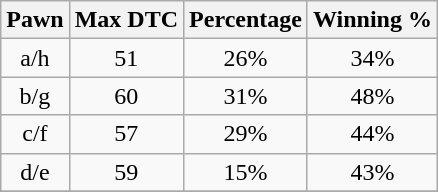<table class="wikitable" style="text-align: center;">
<tr>
<th>Pawn</th>
<th>Max DTC</th>
<th>Percentage</th>
<th>Winning %</th>
</tr>
<tr>
<td>a/h</td>
<td>51</td>
<td>26%</td>
<td>34%</td>
</tr>
<tr>
<td>b/g</td>
<td>60</td>
<td>31%</td>
<td>48%</td>
</tr>
<tr>
<td>c/f</td>
<td>57</td>
<td>29%</td>
<td>44%</td>
</tr>
<tr>
<td>d/e</td>
<td>59</td>
<td>15%</td>
<td>43%</td>
</tr>
<tr>
</tr>
</table>
